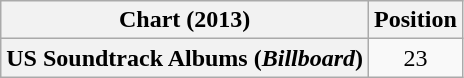<table class="wikitable plainrowheaders" style="text-align:center">
<tr>
<th scope="col">Chart (2013)</th>
<th scope="col">Position</th>
</tr>
<tr>
<th scope="row">US Soundtrack Albums (<em>Billboard</em>)</th>
<td>23</td>
</tr>
</table>
